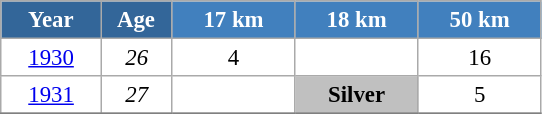<table class="wikitable" style="font-size:95%; text-align:center; border:grey solid 1px; border-collapse:collapse; background:#ffffff;">
<tr>
<th style="background-color:#369; color:white; width:60px;"> Year </th>
<th style="background-color:#369; color:white; width:40px;"> Age </th>
<th style="background-color:#4180be; color:white; width:75px;"> 17 km </th>
<th style="background-color:#4180be; color:white; width:75px;"> 18 km </th>
<th style="background-color:#4180be; color:white; width:75px;"> 50 km </th>
</tr>
<tr>
<td><a href='#'>1930</a></td>
<td><em>26</em></td>
<td>4</td>
<td></td>
<td>16</td>
</tr>
<tr>
<td><a href='#'>1931</a></td>
<td><em>27</em></td>
<td></td>
<td style="background:silver;"><strong>Silver</strong></td>
<td>5</td>
</tr>
<tr>
</tr>
</table>
